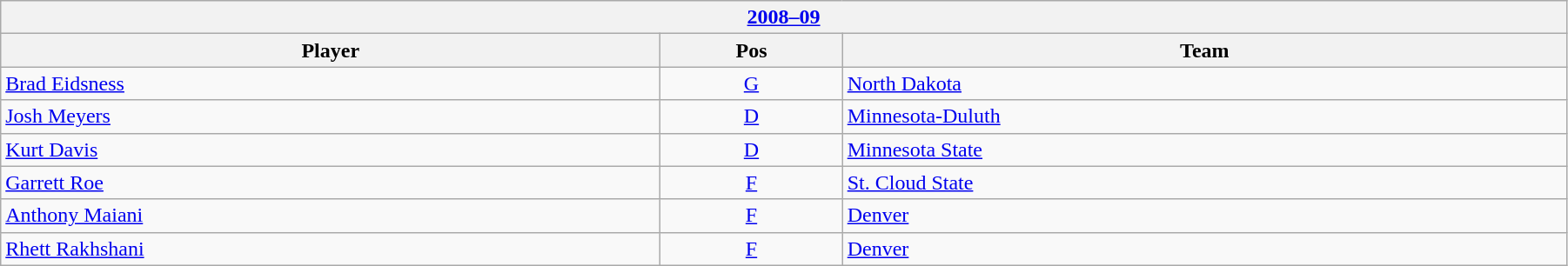<table class="wikitable" width=95%>
<tr>
<th colspan=3><a href='#'>2008–09</a></th>
</tr>
<tr>
<th>Player</th>
<th>Pos</th>
<th>Team</th>
</tr>
<tr>
<td><a href='#'>Brad Eidsness</a></td>
<td align=center><a href='#'>G</a></td>
<td><a href='#'>North Dakota</a></td>
</tr>
<tr>
<td><a href='#'>Josh Meyers</a></td>
<td align=center><a href='#'>D</a></td>
<td><a href='#'>Minnesota-Duluth</a></td>
</tr>
<tr>
<td><a href='#'>Kurt Davis</a></td>
<td align=center><a href='#'>D</a></td>
<td><a href='#'>Minnesota State</a></td>
</tr>
<tr>
<td><a href='#'>Garrett Roe</a></td>
<td align=center><a href='#'>F</a></td>
<td><a href='#'>St. Cloud State</a></td>
</tr>
<tr>
<td><a href='#'>Anthony Maiani</a></td>
<td align=center><a href='#'>F</a></td>
<td><a href='#'>Denver</a></td>
</tr>
<tr>
<td><a href='#'>Rhett Rakhshani</a></td>
<td align=center><a href='#'>F</a></td>
<td><a href='#'>Denver</a></td>
</tr>
</table>
